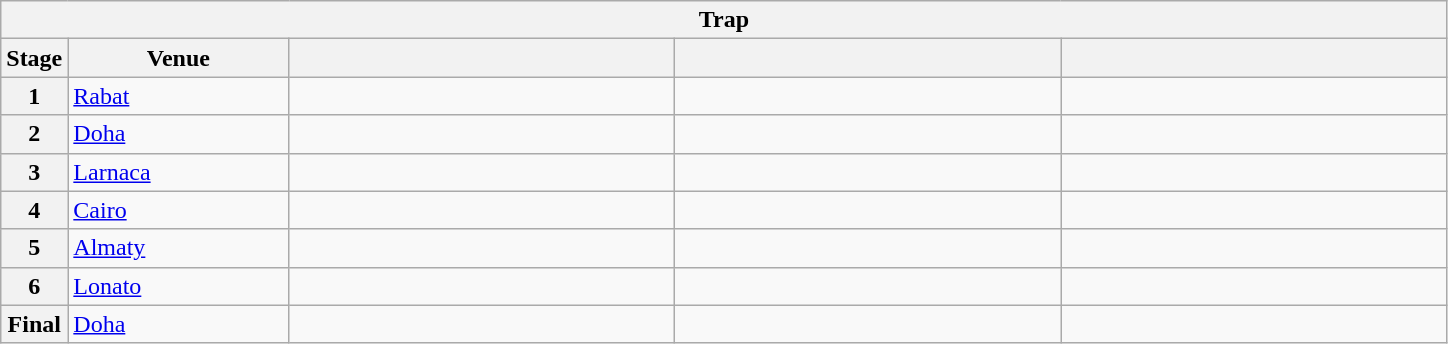<table class="wikitable">
<tr>
<th colspan="5">Trap</th>
</tr>
<tr>
<th>Stage</th>
<th width=140>Venue</th>
<th width=250></th>
<th width=250></th>
<th width=250></th>
</tr>
<tr>
<th>1</th>
<td> <a href='#'>Rabat</a></td>
<td></td>
<td></td>
<td></td>
</tr>
<tr>
<th>2</th>
<td> <a href='#'>Doha</a></td>
<td></td>
<td></td>
<td></td>
</tr>
<tr>
<th>3</th>
<td> <a href='#'>Larnaca</a></td>
<td></td>
<td></td>
<td></td>
</tr>
<tr>
<th>4</th>
<td> <a href='#'>Cairo</a></td>
<td></td>
<td></td>
<td></td>
</tr>
<tr>
<th>5</th>
<td> <a href='#'>Almaty</a></td>
<td></td>
<td></td>
<td></td>
</tr>
<tr>
<th>6</th>
<td> <a href='#'>Lonato</a></td>
<td></td>
<td></td>
<td></td>
</tr>
<tr>
<th>Final</th>
<td> <a href='#'>Doha</a></td>
<td></td>
<td></td>
<td></td>
</tr>
</table>
